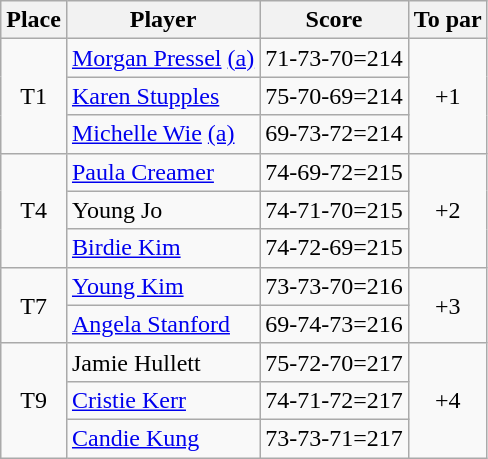<table class="wikitable">
<tr>
<th>Place</th>
<th>Player</th>
<th>Score</th>
<th>To par</th>
</tr>
<tr>
<td align=center rowspan=3>T1</td>
<td> <a href='#'>Morgan Pressel</a> <a href='#'>(a)</a></td>
<td>71-73-70=214</td>
<td align=center rowspan=3>+1</td>
</tr>
<tr>
<td> <a href='#'>Karen Stupples</a></td>
<td>75-70-69=214</td>
</tr>
<tr>
<td> <a href='#'>Michelle Wie</a> <a href='#'>(a)</a></td>
<td>69-73-72=214</td>
</tr>
<tr>
<td align=center rowspan=3>T4</td>
<td> <a href='#'>Paula Creamer</a></td>
<td>74-69-72=215</td>
<td align=center rowspan=3>+2</td>
</tr>
<tr>
<td> Young Jo</td>
<td>74-71-70=215</td>
</tr>
<tr>
<td> <a href='#'>Birdie Kim</a></td>
<td>74-72-69=215</td>
</tr>
<tr>
<td align=center rowspan=2>T7</td>
<td> <a href='#'>Young Kim</a></td>
<td>73-73-70=216</td>
<td align=center rowspan=2>+3</td>
</tr>
<tr>
<td> <a href='#'>Angela Stanford</a></td>
<td>69-74-73=216</td>
</tr>
<tr>
<td align=center rowspan=3>T9</td>
<td> Jamie Hullett</td>
<td>75-72-70=217</td>
<td align=center rowspan=3>+4</td>
</tr>
<tr>
<td> <a href='#'>Cristie Kerr</a></td>
<td>74-71-72=217</td>
</tr>
<tr>
<td> <a href='#'>Candie Kung</a></td>
<td>73-73-71=217</td>
</tr>
</table>
